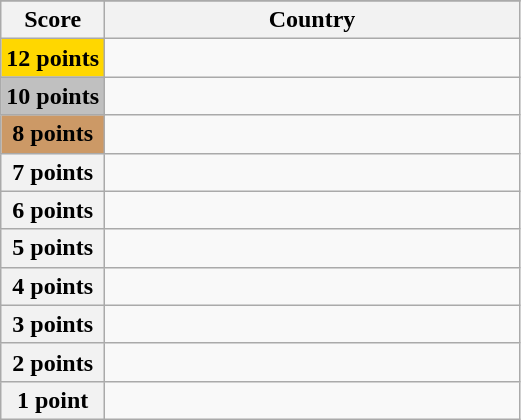<table class="wikitable">
<tr>
</tr>
<tr>
<th scope="col" width="20%">Score</th>
<th scope="col">Country</th>
</tr>
<tr>
<th scope="row" style="background:gold">12 points</th>
<td></td>
</tr>
<tr>
<th scope="row" style="background:silver">10 points</th>
<td></td>
</tr>
<tr>
<th scope="row" style="background:#CC9966">8 points</th>
<td></td>
</tr>
<tr>
<th scope="row">7 points</th>
<td></td>
</tr>
<tr>
<th scope="row">6 points</th>
<td></td>
</tr>
<tr>
<th scope="row">5 points</th>
<td></td>
</tr>
<tr>
<th scope="row">4 points</th>
<td></td>
</tr>
<tr>
<th scope="row">3 points</th>
<td></td>
</tr>
<tr>
<th scope="row">2 points</th>
<td></td>
</tr>
<tr>
<th scope="row">1 point</th>
<td></td>
</tr>
</table>
